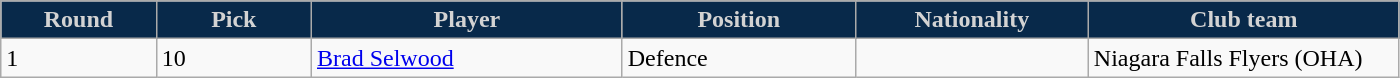<table class="wikitable sortable sortable">
<tr>
<th style="background:#08294a; color:#d3d3d3" width="10%">Round</th>
<th style="background:#08294a; color:#d3d3d3" width="10%">Pick</th>
<th style="background:#08294a; color:#d3d3d3" width="20%">Player</th>
<th style="background:#08294a; color:#d3d3d3" width="15%">Position</th>
<th style="background:#08294a; color:#d3d3d3" width="15%">Nationality</th>
<th style="background:#08294a; color:#d3d3d3" width="20%">Club team</th>
</tr>
<tr>
<td>1</td>
<td>10</td>
<td><a href='#'>Brad Selwood</a></td>
<td>Defence</td>
<td></td>
<td>Niagara Falls Flyers (OHA)</td>
</tr>
</table>
